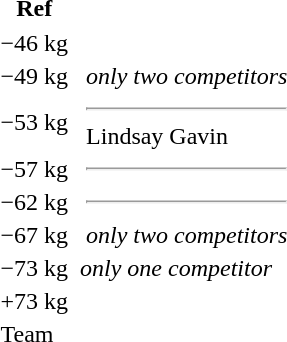<table>
<tr>
<th style="padding:2px;">Ref</th>
</tr>
<tr>
<td>−46 kg</td>
<td></td>
<td></td>
<td></td>
<td align=center></td>
</tr>
<tr>
<td>−49 kg</td>
<td></td>
<td></td>
<td><em>only two competitors</em></td>
<td align=center></td>
</tr>
<tr>
<td>−53 kg</td>
<td></td>
<td></td>
<td> <hr> Lindsay Gavin<br></td>
<td align=center></td>
</tr>
<tr>
<td>−57 kg</td>
<td></td>
<td></td>
<td> <hr> </td>
<td align=center></td>
</tr>
<tr>
<td>−62 kg</td>
<td></td>
<td></td>
<td> <hr> </td>
<td align=center></td>
</tr>
<tr>
<td>−67 kg</td>
<td></td>
<td></td>
<td><em>only two competitors</em></td>
<td align=center></td>
</tr>
<tr>
<td>−73 kg</td>
<td></td>
<td colspan=2><em>only one competitor</em></td>
<td align=center><br></td>
</tr>
<tr>
<td>+73 kg</td>
<td></td>
<td></td>
<td></td>
<td align=center></td>
</tr>
<tr>
<td>Team</td>
<td></td>
<td></td>
<td></td>
<td align=center></td>
</tr>
</table>
